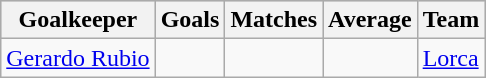<table class="wikitable sortable" class="wikitable">
<tr style="background:#ccc; text-align:center;">
<th>Goalkeeper</th>
<th>Goals</th>
<th>Matches</th>
<th>Average</th>
<th>Team</th>
</tr>
<tr>
<td> <a href='#'>Gerardo Rubio</a></td>
<td></td>
<td></td>
<td></td>
<td><a href='#'>Lorca</a></td>
</tr>
</table>
